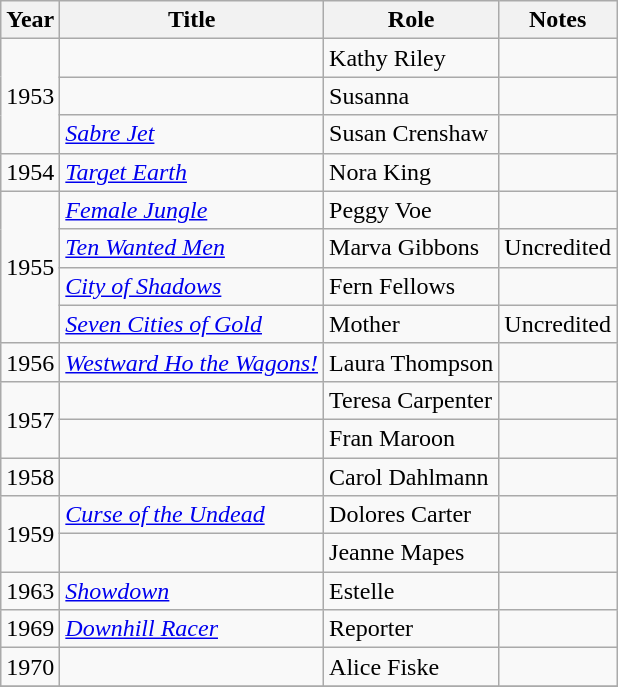<table class="wikitable sortable">
<tr>
<th>Year</th>
<th>Title</th>
<th>Role</th>
<th class="unsortable">Notes</th>
</tr>
<tr>
<td rowspan="3">1953</td>
<td><em></em></td>
<td>Kathy Riley</td>
<td></td>
</tr>
<tr>
<td><em></em></td>
<td>Susanna</td>
<td></td>
</tr>
<tr>
<td><em><a href='#'>Sabre Jet</a></em></td>
<td>Susan Crenshaw</td>
<td></td>
</tr>
<tr>
<td>1954</td>
<td><em><a href='#'>Target Earth</a></em></td>
<td>Nora King</td>
<td></td>
</tr>
<tr>
<td rowspan="4">1955</td>
<td><em><a href='#'>Female Jungle</a></em></td>
<td>Peggy Voe</td>
<td></td>
</tr>
<tr>
<td><em><a href='#'>Ten Wanted Men</a></em></td>
<td>Marva Gibbons</td>
<td>Uncredited</td>
</tr>
<tr>
<td><em><a href='#'>City of Shadows</a></em></td>
<td>Fern Fellows</td>
<td></td>
</tr>
<tr>
<td><em><a href='#'>Seven Cities of Gold</a></em></td>
<td>Mother</td>
<td>Uncredited</td>
</tr>
<tr>
<td>1956</td>
<td><em><a href='#'>Westward Ho the Wagons!</a></em></td>
<td>Laura Thompson</td>
<td></td>
</tr>
<tr>
<td rowspan="2">1957</td>
<td><em></em></td>
<td>Teresa Carpenter</td>
<td></td>
</tr>
<tr>
<td><em></em></td>
<td>Fran Maroon</td>
<td></td>
</tr>
<tr>
<td>1958</td>
<td><em></em></td>
<td>Carol Dahlmann</td>
<td></td>
</tr>
<tr>
<td rowspan="2">1959</td>
<td><em><a href='#'>Curse of the Undead</a></em></td>
<td>Dolores Carter</td>
<td></td>
</tr>
<tr>
<td><em></em></td>
<td>Jeanne Mapes</td>
<td></td>
</tr>
<tr>
<td>1963</td>
<td><em><a href='#'>Showdown</a></em></td>
<td>Estelle</td>
<td></td>
</tr>
<tr>
<td>1969</td>
<td><em><a href='#'>Downhill Racer</a></em></td>
<td>Reporter</td>
<td></td>
</tr>
<tr>
<td>1970</td>
<td><em></em></td>
<td>Alice Fiske</td>
<td></td>
</tr>
<tr>
</tr>
</table>
